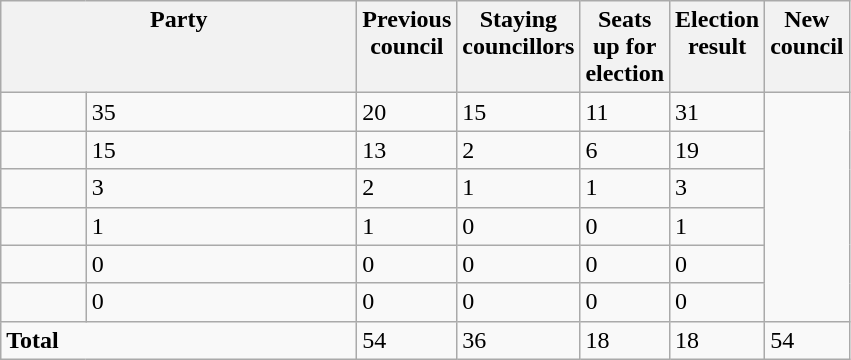<table class="wikitable">
<tr>
<th valign=top colspan="2" style="width: 230px">Party</th>
<th valign=top style="width: 30px">Previous council</th>
<th valign=top style="width: 30px">Staying councillors</th>
<th valign=top style="width: 30px">Seats up for election</th>
<th valign=top style="width: 30px">Election result</th>
<th valign=top style="width: 30px">New council</th>
</tr>
<tr>
<td></td>
<td>35</td>
<td>20</td>
<td>15</td>
<td>11</td>
<td>31</td>
</tr>
<tr>
<td></td>
<td>15</td>
<td>13</td>
<td>2</td>
<td>6</td>
<td>19</td>
</tr>
<tr>
<td></td>
<td>3</td>
<td>2</td>
<td>1</td>
<td>1</td>
<td>3</td>
</tr>
<tr>
<td></td>
<td>1</td>
<td>1</td>
<td>0</td>
<td>0</td>
<td>1</td>
</tr>
<tr>
<td></td>
<td>0</td>
<td>0</td>
<td>0</td>
<td>0</td>
<td>0</td>
</tr>
<tr>
<td></td>
<td>0</td>
<td>0</td>
<td>0</td>
<td>0</td>
<td>0</td>
</tr>
<tr>
<td colspan="2"><strong>Total</strong></td>
<td>54</td>
<td>36</td>
<td>18</td>
<td>18</td>
<td>54</td>
</tr>
</table>
